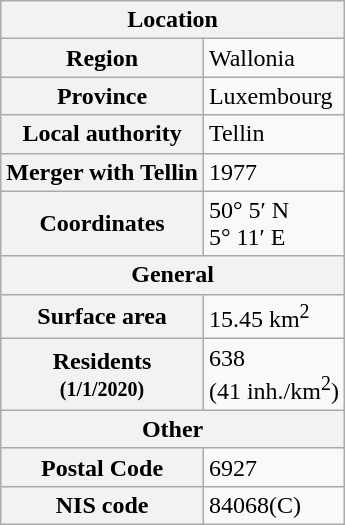<table class="wikitable">
<tr>
<th colspan="2">Location</th>
</tr>
<tr>
<th>Region</th>
<td>Wallonia</td>
</tr>
<tr>
<th>Province</th>
<td>Luxembourg</td>
</tr>
<tr>
<th>Local authority</th>
<td>Tellin</td>
</tr>
<tr>
<th>Merger with Tellin</th>
<td>1977</td>
</tr>
<tr>
<th>Coordinates</th>
<td>50° 5′ N<br>5° 11′ E</td>
</tr>
<tr>
<th colspan="2">General</th>
</tr>
<tr>
<th>Surface area</th>
<td>15.45 km<sup>2</sup></td>
</tr>
<tr>
<th>Residents<br><small>(1/1/2020)</small></th>
<td>638<br>(41 inh./km<sup>2</sup>)</td>
</tr>
<tr>
<th colspan="2">Other</th>
</tr>
<tr>
<th>Postal Code</th>
<td>6927</td>
</tr>
<tr>
<th>NIS code</th>
<td>84068(C)</td>
</tr>
</table>
